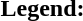<table class="toccolours" style="font-size:100%; white-space:nowrap;">
<tr>
<td><strong>Legend:</strong></td>
<td>      </td>
</tr>
<tr>
<td></td>
</tr>
<tr>
<td></td>
</tr>
</table>
